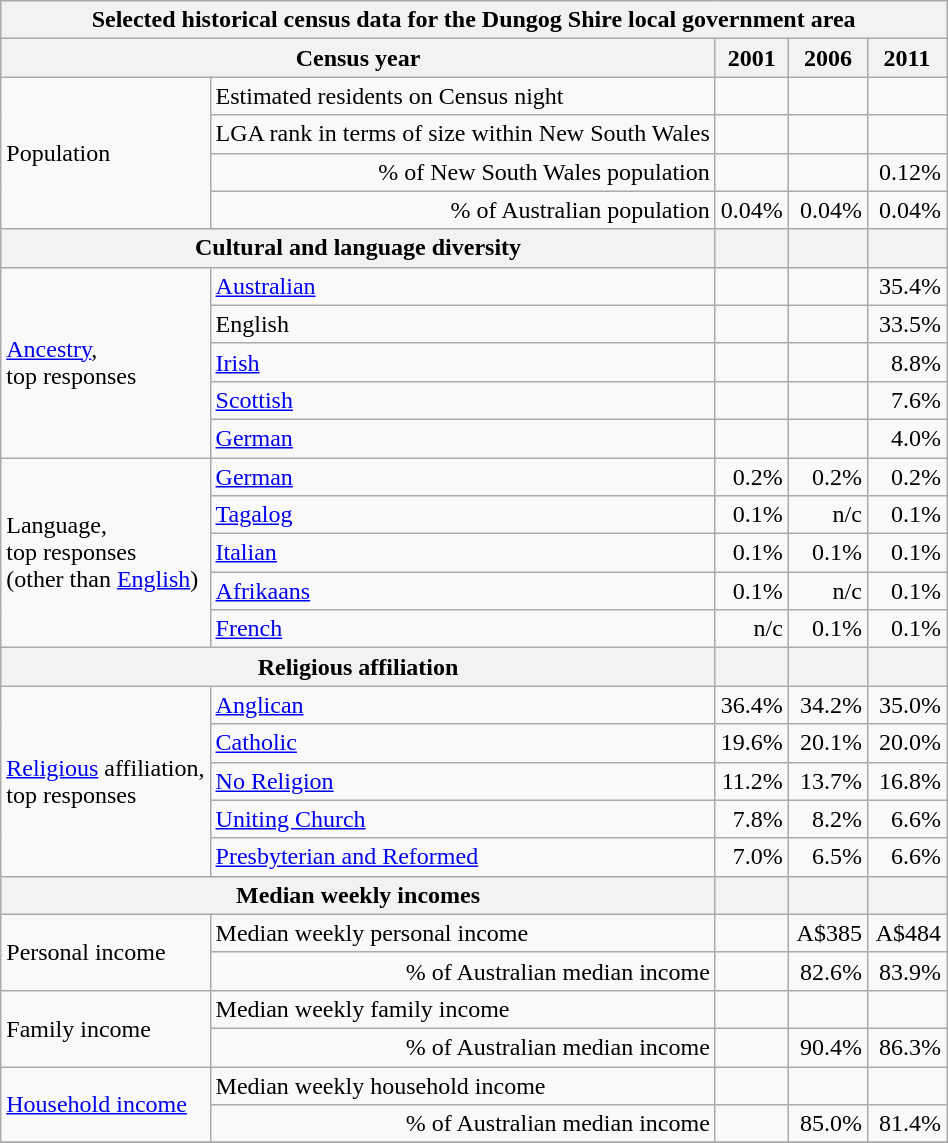<table class="wikitable">
<tr>
<th colspan=6>Selected historical census data for the Dungog Shire local government area</th>
</tr>
<tr>
<th colspan=3>Census year</th>
<th>2001</th>
<th>2006</th>
<th>2011</th>
</tr>
<tr>
<td rowspan=4 colspan="2">Population</td>
<td>Estimated residents on Census night</td>
<td align="right"></td>
<td align="right"></td>
<td align="right"></td>
</tr>
<tr>
<td align="right">LGA rank in terms of size within New South Wales</td>
<td align="right"></td>
<td align="right"></td>
<td align="right"></td>
</tr>
<tr>
<td align="right">% of New South Wales population</td>
<td align="right"></td>
<td align="right"></td>
<td align="right">0.12%</td>
</tr>
<tr>
<td align="right">% of Australian population</td>
<td align="right">0.04%</td>
<td align="right"> 0.04%</td>
<td align="right"> 0.04%</td>
</tr>
<tr>
<th colspan=3>Cultural and language diversity</th>
<th></th>
<th></th>
<th></th>
</tr>
<tr>
<td rowspan=5 colspan=2><a href='#'>Ancestry</a>,<br>top responses</td>
<td><a href='#'>Australian</a></td>
<td align="right"></td>
<td align="right"></td>
<td align="right">35.4%</td>
</tr>
<tr>
<td>English</td>
<td align="right"></td>
<td align="right"></td>
<td align="right">33.5%</td>
</tr>
<tr>
<td><a href='#'>Irish</a></td>
<td align="right"></td>
<td align="right"></td>
<td align="right">8.8%</td>
</tr>
<tr>
<td><a href='#'>Scottish</a></td>
<td align="right"></td>
<td align="right"></td>
<td align="right">7.6%</td>
</tr>
<tr>
<td><a href='#'>German</a></td>
<td align="right"></td>
<td align="right"></td>
<td align="right">4.0%</td>
</tr>
<tr>
<td rowspan=5 colspan=2>Language,<br>top responses<br>(other than <a href='#'>English</a>)</td>
<td><a href='#'>German</a></td>
<td align="right">0.2%</td>
<td align="right"> 0.2%</td>
<td align="right"> 0.2%</td>
</tr>
<tr>
<td><a href='#'>Tagalog</a></td>
<td align="right">0.1%</td>
<td align="right"> n/c</td>
<td align="right"> 0.1%</td>
</tr>
<tr>
<td><a href='#'>Italian</a></td>
<td align="right">0.1%</td>
<td align="right"> 0.1%</td>
<td align="right"> 0.1%</td>
</tr>
<tr>
<td><a href='#'>Afrikaans</a></td>
<td align="right">0.1%</td>
<td align="right"> n/c</td>
<td align="right"> 0.1%</td>
</tr>
<tr>
<td><a href='#'>French</a></td>
<td align="right">n/c</td>
<td align="right"> 0.1%</td>
<td align="right"> 0.1%</td>
</tr>
<tr>
<th colspan=3>Religious affiliation</th>
<th></th>
<th></th>
<th></th>
</tr>
<tr>
<td rowspan=5 colspan=2><a href='#'>Religious</a> affiliation,<br>top responses</td>
<td><a href='#'>Anglican</a></td>
<td align="right">36.4%</td>
<td align="right"> 34.2%</td>
<td align="right"> 35.0%</td>
</tr>
<tr>
<td><a href='#'>Catholic</a></td>
<td align="right">19.6%</td>
<td align="right"> 20.1%</td>
<td align="right"> 20.0%</td>
</tr>
<tr>
<td><a href='#'>No Religion</a></td>
<td align="right">11.2%</td>
<td align="right"> 13.7%</td>
<td align="right"> 16.8%</td>
</tr>
<tr>
<td><a href='#'>Uniting Church</a></td>
<td align="right">7.8%</td>
<td align="right"> 8.2%</td>
<td align="right"> 6.6%</td>
</tr>
<tr>
<td><a href='#'>Presbyterian and Reformed</a></td>
<td align="right">7.0%</td>
<td align="right"> 6.5%</td>
<td align="right"> 6.6%</td>
</tr>
<tr>
<th colspan=3>Median weekly incomes</th>
<th></th>
<th></th>
<th></th>
</tr>
<tr>
<td rowspan=2 colspan=2>Personal income</td>
<td>Median weekly personal income</td>
<td align="right"></td>
<td align="right">A$385</td>
<td align="right">A$484</td>
</tr>
<tr>
<td align="right">% of Australian median income</td>
<td align="right"></td>
<td align="right">82.6%</td>
<td align="right"> 83.9%</td>
</tr>
<tr>
<td rowspan=2 colspan=2>Family income</td>
<td>Median weekly family income</td>
<td align="right"></td>
<td align="right"></td>
<td align="right"></td>
</tr>
<tr>
<td align="right">% of Australian median income</td>
<td align="right"></td>
<td align="right">90.4%</td>
<td align="right"> 86.3%</td>
</tr>
<tr>
<td rowspan=2 colspan=2><a href='#'>Household income</a></td>
<td>Median weekly household income</td>
<td align="right"></td>
<td align="right"></td>
<td align="right"></td>
</tr>
<tr>
<td align="right">% of Australian median income</td>
<td align="right"></td>
<td align="right">85.0%</td>
<td align="right"> 81.4%</td>
</tr>
<tr>
</tr>
</table>
